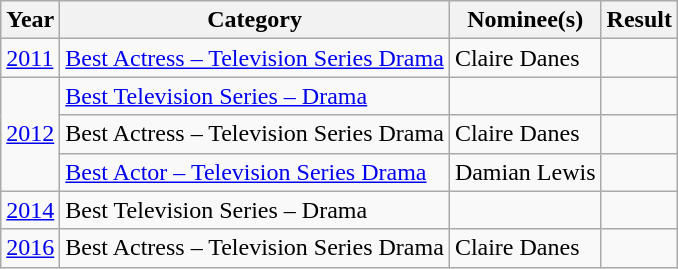<table class="wikitable">
<tr>
<th>Year</th>
<th>Category</th>
<th>Nominee(s)</th>
<th>Result</th>
</tr>
<tr>
<td><a href='#'>2011</a></td>
<td><a href='#'>Best Actress – Television Series Drama</a></td>
<td>Claire Danes</td>
<td></td>
</tr>
<tr>
<td rowspan="3"><a href='#'>2012</a></td>
<td><a href='#'>Best Television Series – Drama</a></td>
<td></td>
<td></td>
</tr>
<tr>
<td>Best Actress – Television Series Drama</td>
<td>Claire Danes</td>
<td></td>
</tr>
<tr>
<td><a href='#'>Best Actor – Television Series Drama</a></td>
<td>Damian Lewis</td>
<td></td>
</tr>
<tr>
<td><a href='#'>2014</a></td>
<td>Best Television Series – Drama</td>
<td></td>
<td></td>
</tr>
<tr>
<td><a href='#'>2016</a></td>
<td>Best Actress – Television Series Drama</td>
<td>Claire Danes</td>
<td></td>
</tr>
</table>
